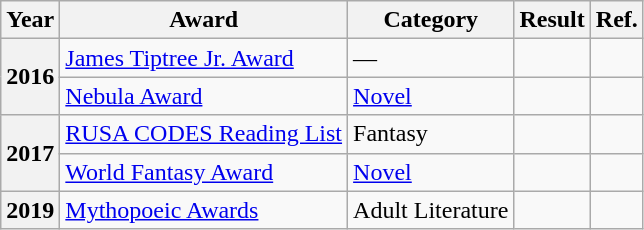<table class="wikitable sortable">
<tr>
<th>Year</th>
<th>Award</th>
<th>Category</th>
<th>Result</th>
<th>Ref.</th>
</tr>
<tr>
<th rowspan="2">2016</th>
<td><a href='#'>James Tiptree Jr. Award</a></td>
<td>—</td>
<td></td>
<td></td>
</tr>
<tr>
<td><a href='#'>Nebula Award</a></td>
<td><a href='#'>Novel</a></td>
<td></td>
<td></td>
</tr>
<tr>
<th rowspan="2">2017</th>
<td><a href='#'>RUSA CODES Reading List</a></td>
<td>Fantasy</td>
<td></td>
<td></td>
</tr>
<tr>
<td><a href='#'>World Fantasy Award</a></td>
<td><a href='#'>Novel</a></td>
<td></td>
<td></td>
</tr>
<tr>
<th>2019</th>
<td><a href='#'>Mythopoeic Awards</a></td>
<td>Adult Literature</td>
<td></td>
<td></td>
</tr>
</table>
